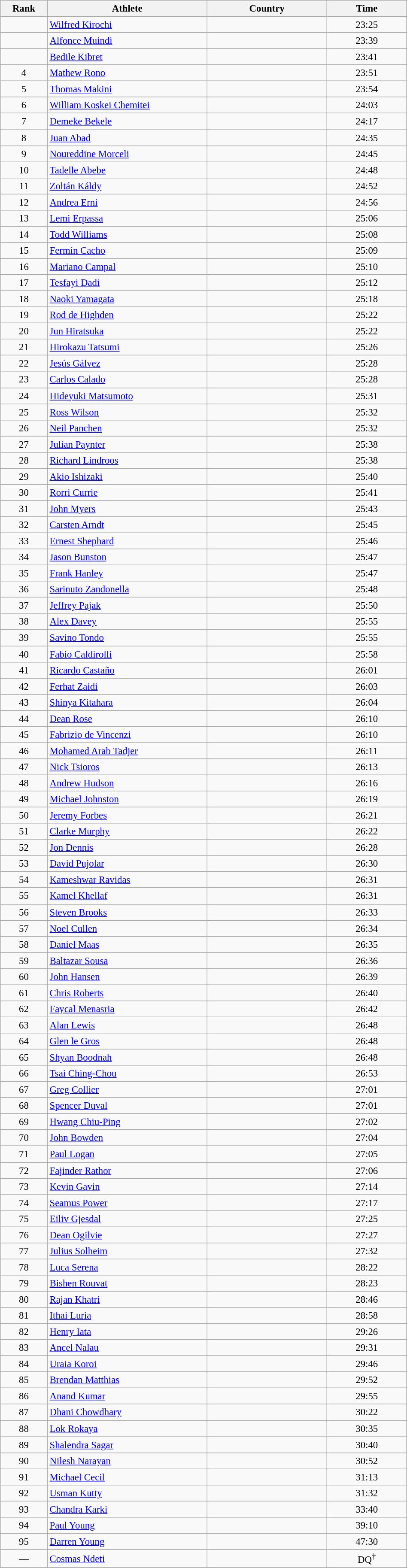<table class="wikitable sortable" style=" text-align:center; font-size:95%;" width="50%">
<tr>
<th width=5%>Rank</th>
<th width=20%>Athlete</th>
<th width=15%>Country</th>
<th width=10%>Time</th>
</tr>
<tr>
<td align=center></td>
<td align=left><a href='#'>Wilfred Kirochi</a></td>
<td align=left></td>
<td>23:25</td>
</tr>
<tr>
<td align=center></td>
<td align=left><a href='#'>Alfonce Muindi</a></td>
<td align=left></td>
<td>23:39</td>
</tr>
<tr>
<td align=center></td>
<td align=left><a href='#'>Bedile Kibret</a></td>
<td align=left></td>
<td>23:41</td>
</tr>
<tr>
<td align=center>4</td>
<td align=left><a href='#'>Mathew Rono</a></td>
<td align=left></td>
<td>23:51</td>
</tr>
<tr>
<td align=center>5</td>
<td align=left><a href='#'>Thomas Makini</a></td>
<td align=left></td>
<td>23:54</td>
</tr>
<tr>
<td align=center>6</td>
<td align=left><a href='#'>William Koskei Chemitei</a></td>
<td align=left></td>
<td>24:03</td>
</tr>
<tr>
<td align=center>7</td>
<td align=left><a href='#'>Demeke Bekele</a></td>
<td align=left></td>
<td>24:17</td>
</tr>
<tr>
<td align=center>8</td>
<td align=left><a href='#'>Juan Abad</a></td>
<td align=left></td>
<td>24:35</td>
</tr>
<tr>
<td align=center>9</td>
<td align=left><a href='#'>Noureddine Morceli</a></td>
<td align=left></td>
<td>24:45</td>
</tr>
<tr>
<td align=center>10</td>
<td align=left><a href='#'>Tadelle Abebe</a></td>
<td align=left></td>
<td>24:48</td>
</tr>
<tr>
<td align=center>11</td>
<td align=left><a href='#'>Zoltán Káldy</a></td>
<td align=left></td>
<td>24:52</td>
</tr>
<tr>
<td align=center>12</td>
<td align=left><a href='#'>Andrea Erni</a></td>
<td align=left></td>
<td>24:56</td>
</tr>
<tr>
<td align=center>13</td>
<td align=left><a href='#'>Lemi Erpassa</a></td>
<td align=left></td>
<td>25:06</td>
</tr>
<tr>
<td align=center>14</td>
<td align=left><a href='#'>Todd Williams</a></td>
<td align=left></td>
<td>25:08</td>
</tr>
<tr>
<td align=center>15</td>
<td align=left><a href='#'>Fermín Cacho</a></td>
<td align=left></td>
<td>25:09</td>
</tr>
<tr>
<td align=center>16</td>
<td align=left><a href='#'>Mariano Campal</a></td>
<td align=left></td>
<td>25:10</td>
</tr>
<tr>
<td align=center>17</td>
<td align=left><a href='#'>Tesfayi Dadi</a></td>
<td align=left></td>
<td>25:12</td>
</tr>
<tr>
<td align=center>18</td>
<td align=left><a href='#'>Naoki Yamagata</a></td>
<td align=left></td>
<td>25:18</td>
</tr>
<tr>
<td align=center>19</td>
<td align=left><a href='#'>Rod de Highden</a></td>
<td align=left></td>
<td>25:22</td>
</tr>
<tr>
<td align=center>20</td>
<td align=left><a href='#'>Jun Hiratsuka</a></td>
<td align=left></td>
<td>25:22</td>
</tr>
<tr>
<td align=center>21</td>
<td align=left><a href='#'>Hirokazu Tatsumi</a></td>
<td align=left></td>
<td>25:26</td>
</tr>
<tr>
<td align=center>22</td>
<td align=left><a href='#'>Jesús Gálvez</a></td>
<td align=left></td>
<td>25:28</td>
</tr>
<tr>
<td align=center>23</td>
<td align=left><a href='#'>Carlos Calado</a></td>
<td align=left></td>
<td>25:28</td>
</tr>
<tr>
<td align=center>24</td>
<td align=left><a href='#'>Hideyuki Matsumoto</a></td>
<td align=left></td>
<td>25:31</td>
</tr>
<tr>
<td align=center>25</td>
<td align=left><a href='#'>Ross Wilson</a></td>
<td align=left></td>
<td>25:32</td>
</tr>
<tr>
<td align=center>26</td>
<td align=left><a href='#'>Neil Panchen</a></td>
<td align=left></td>
<td>25:32</td>
</tr>
<tr>
<td align=center>27</td>
<td align=left><a href='#'>Julian Paynter</a></td>
<td align=left></td>
<td>25:38</td>
</tr>
<tr>
<td align=center>28</td>
<td align=left><a href='#'>Richard Lindroos</a></td>
<td align=left></td>
<td>25:38</td>
</tr>
<tr>
<td align=center>29</td>
<td align=left><a href='#'>Akio Ishizaki</a></td>
<td align=left></td>
<td>25:40</td>
</tr>
<tr>
<td align=center>30</td>
<td align=left><a href='#'>Rorri Currie</a></td>
<td align=left></td>
<td>25:41</td>
</tr>
<tr>
<td align=center>31</td>
<td align=left><a href='#'>John Myers</a></td>
<td align=left></td>
<td>25:43</td>
</tr>
<tr>
<td align=center>32</td>
<td align=left><a href='#'>Carsten Arndt</a></td>
<td align=left></td>
<td>25:45</td>
</tr>
<tr>
<td align=center>33</td>
<td align=left><a href='#'>Ernest Shephard</a></td>
<td align=left></td>
<td>25:46</td>
</tr>
<tr>
<td align=center>34</td>
<td align=left><a href='#'>Jason Bunston</a></td>
<td align=left></td>
<td>25:47</td>
</tr>
<tr>
<td align=center>35</td>
<td align=left><a href='#'>Frank Hanley</a></td>
<td align=left></td>
<td>25:47</td>
</tr>
<tr>
<td align=center>36</td>
<td align=left><a href='#'>Sarinuto Zandonella</a></td>
<td align=left></td>
<td>25:48</td>
</tr>
<tr>
<td align=center>37</td>
<td align=left><a href='#'>Jeffrey Pajak</a></td>
<td align=left></td>
<td>25:50</td>
</tr>
<tr>
<td align=center>38</td>
<td align=left><a href='#'>Alex Davey</a></td>
<td align=left></td>
<td>25:55</td>
</tr>
<tr>
<td align=center>39</td>
<td align=left><a href='#'>Savino Tondo</a></td>
<td align=left></td>
<td>25:55</td>
</tr>
<tr>
<td align=center>40</td>
<td align=left><a href='#'>Fabio Caldirolli</a></td>
<td align=left></td>
<td>25:58</td>
</tr>
<tr>
<td align=center>41</td>
<td align=left><a href='#'>Ricardo Castaño</a></td>
<td align=left></td>
<td>26:01</td>
</tr>
<tr>
<td align=center>42</td>
<td align=left><a href='#'>Ferhat Zaidi</a></td>
<td align=left></td>
<td>26:03</td>
</tr>
<tr>
<td align=center>43</td>
<td align=left><a href='#'>Shinya Kitahara</a></td>
<td align=left></td>
<td>26:04</td>
</tr>
<tr>
<td align=center>44</td>
<td align=left><a href='#'>Dean Rose</a></td>
<td align=left></td>
<td>26:10</td>
</tr>
<tr>
<td align=center>45</td>
<td align=left><a href='#'>Fabrizio de Vincenzi</a></td>
<td align=left></td>
<td>26:10</td>
</tr>
<tr>
<td align=center>46</td>
<td align=left><a href='#'>Mohamed Arab Tadjer</a></td>
<td align=left></td>
<td>26:11</td>
</tr>
<tr>
<td align=center>47</td>
<td align=left><a href='#'>Nick Tsioros</a></td>
<td align=left></td>
<td>26:13</td>
</tr>
<tr>
<td align=center>48</td>
<td align=left><a href='#'>Andrew Hudson</a></td>
<td align=left></td>
<td>26:16</td>
</tr>
<tr>
<td align=center>49</td>
<td align=left><a href='#'>Michael Johnston</a></td>
<td align=left></td>
<td>26:19</td>
</tr>
<tr>
<td align=center>50</td>
<td align=left><a href='#'>Jeremy Forbes</a></td>
<td align=left></td>
<td>26:21</td>
</tr>
<tr>
<td align=center>51</td>
<td align=left><a href='#'>Clarke Murphy</a></td>
<td align=left></td>
<td>26:22</td>
</tr>
<tr>
<td align=center>52</td>
<td align=left><a href='#'>Jon Dennis</a></td>
<td align=left></td>
<td>26:28</td>
</tr>
<tr>
<td align=center>53</td>
<td align=left><a href='#'>David Pujolar</a></td>
<td align=left></td>
<td>26:30</td>
</tr>
<tr>
<td align=center>54</td>
<td align=left><a href='#'>Kameshwar Ravidas</a></td>
<td align=left></td>
<td>26:31</td>
</tr>
<tr>
<td align=center>55</td>
<td align=left><a href='#'>Kamel Khellaf</a></td>
<td align=left></td>
<td>26:31</td>
</tr>
<tr>
<td align=center>56</td>
<td align=left><a href='#'>Steven Brooks</a></td>
<td align=left></td>
<td>26:33</td>
</tr>
<tr>
<td align=center>57</td>
<td align=left><a href='#'>Noel Cullen</a></td>
<td align=left></td>
<td>26:34</td>
</tr>
<tr>
<td align=center>58</td>
<td align=left><a href='#'>Daniel Maas</a></td>
<td align=left></td>
<td>26:35</td>
</tr>
<tr>
<td align=center>59</td>
<td align=left><a href='#'>Baltazar Sousa</a></td>
<td align=left></td>
<td>26:36</td>
</tr>
<tr>
<td align=center>60</td>
<td align=left><a href='#'>John Hansen</a></td>
<td align=left></td>
<td>26:39</td>
</tr>
<tr>
<td align=center>61</td>
<td align=left><a href='#'>Chris Roberts</a></td>
<td align=left></td>
<td>26:40</td>
</tr>
<tr>
<td align=center>62</td>
<td align=left><a href='#'>Faycal Menasria</a></td>
<td align=left></td>
<td>26:42</td>
</tr>
<tr>
<td align=center>63</td>
<td align=left><a href='#'>Alan Lewis</a></td>
<td align=left></td>
<td>26:48</td>
</tr>
<tr>
<td align=center>64</td>
<td align=left><a href='#'>Glen le Gros</a></td>
<td align=left></td>
<td>26:48</td>
</tr>
<tr>
<td align=center>65</td>
<td align=left><a href='#'>Shyan Boodnah</a></td>
<td align=left></td>
<td>26:48</td>
</tr>
<tr>
<td align=center>66</td>
<td align=left><a href='#'>Tsai Ching-Chou</a></td>
<td align=left></td>
<td>26:53</td>
</tr>
<tr>
<td align=center>67</td>
<td align=left><a href='#'>Greg Collier</a></td>
<td align=left></td>
<td>27:01</td>
</tr>
<tr>
<td align=center>68</td>
<td align=left><a href='#'>Spencer Duval</a></td>
<td align=left></td>
<td>27:01</td>
</tr>
<tr>
<td align=center>69</td>
<td align=left><a href='#'>Hwang Chiu-Ping</a></td>
<td align=left></td>
<td>27:02</td>
</tr>
<tr>
<td align=center>70</td>
<td align=left><a href='#'>John Bowden</a></td>
<td align=left></td>
<td>27:04</td>
</tr>
<tr>
<td align=center>71</td>
<td align=left><a href='#'>Paul Logan</a></td>
<td align=left></td>
<td>27:05</td>
</tr>
<tr>
<td align=center>72</td>
<td align=left><a href='#'>Fajinder Rathor</a></td>
<td align=left></td>
<td>27:06</td>
</tr>
<tr>
<td align=center>73</td>
<td align=left><a href='#'>Kevin Gavin</a></td>
<td align=left></td>
<td>27:14</td>
</tr>
<tr>
<td align=center>74</td>
<td align=left><a href='#'>Seamus Power</a></td>
<td align=left></td>
<td>27:17</td>
</tr>
<tr>
<td align=center>75</td>
<td align=left><a href='#'>Eiliv Gjesdal</a></td>
<td align=left></td>
<td>27:25</td>
</tr>
<tr>
<td align=center>76</td>
<td align=left><a href='#'>Dean Ogilvie</a></td>
<td align=left></td>
<td>27:27</td>
</tr>
<tr>
<td align=center>77</td>
<td align=left><a href='#'>Julius Solheim</a></td>
<td align=left></td>
<td>27:32</td>
</tr>
<tr>
<td align=center>78</td>
<td align=left><a href='#'>Luca Serena</a></td>
<td align=left></td>
<td>28:22</td>
</tr>
<tr>
<td align=center>79</td>
<td align=left><a href='#'>Bishen Rouvat</a></td>
<td align=left></td>
<td>28:23</td>
</tr>
<tr>
<td align=center>80</td>
<td align=left><a href='#'>Rajan Khatri</a></td>
<td align=left></td>
<td>28:46</td>
</tr>
<tr>
<td align=center>81</td>
<td align=left><a href='#'>Ithai Luria</a></td>
<td align=left></td>
<td>28:58</td>
</tr>
<tr>
<td align=center>82</td>
<td align=left><a href='#'>Henry Iata</a></td>
<td align=left></td>
<td>29:26</td>
</tr>
<tr>
<td align=center>83</td>
<td align=left><a href='#'>Ancel Nalau</a></td>
<td align=left></td>
<td>29:31</td>
</tr>
<tr>
<td align=center>84</td>
<td align=left><a href='#'>Uraia Koroi</a></td>
<td align=left></td>
<td>29:46</td>
</tr>
<tr>
<td align=center>85</td>
<td align=left><a href='#'>Brendan Matthias</a></td>
<td align=left></td>
<td>29:52</td>
</tr>
<tr>
<td align=center>86</td>
<td align=left><a href='#'>Anand Kumar</a></td>
<td align=left></td>
<td>29:55</td>
</tr>
<tr>
<td align=center>87</td>
<td align=left><a href='#'>Dhani Chowdhary</a></td>
<td align=left></td>
<td>30:22</td>
</tr>
<tr>
<td align=center>88</td>
<td align=left><a href='#'>Lok Rokaya</a></td>
<td align=left></td>
<td>30:35</td>
</tr>
<tr>
<td align=center>89</td>
<td align=left><a href='#'>Shalendra Sagar</a></td>
<td align=left></td>
<td>30:40</td>
</tr>
<tr>
<td align=center>90</td>
<td align=left><a href='#'>Nilesh Narayan</a></td>
<td align=left></td>
<td>30:52</td>
</tr>
<tr>
<td align=center>91</td>
<td align=left><a href='#'>Michael Cecil</a></td>
<td align=left></td>
<td>31:13</td>
</tr>
<tr>
<td align=center>92</td>
<td align=left><a href='#'>Usman Kutty</a></td>
<td align=left></td>
<td>31:32</td>
</tr>
<tr>
<td align=center>93</td>
<td align=left><a href='#'>Chandra Karki</a></td>
<td align=left></td>
<td>33:40</td>
</tr>
<tr>
<td align=center>94</td>
<td align=left><a href='#'>Paul Young</a></td>
<td align=left></td>
<td>39:10</td>
</tr>
<tr>
<td align=center>95</td>
<td align=left><a href='#'>Darren Young</a></td>
<td align=left></td>
<td>47:30</td>
</tr>
<tr>
<td align=center>—</td>
<td align=left><a href='#'>Cosmas Ndeti</a></td>
<td align=left></td>
<td>DQ<sup>†</sup></td>
</tr>
</table>
